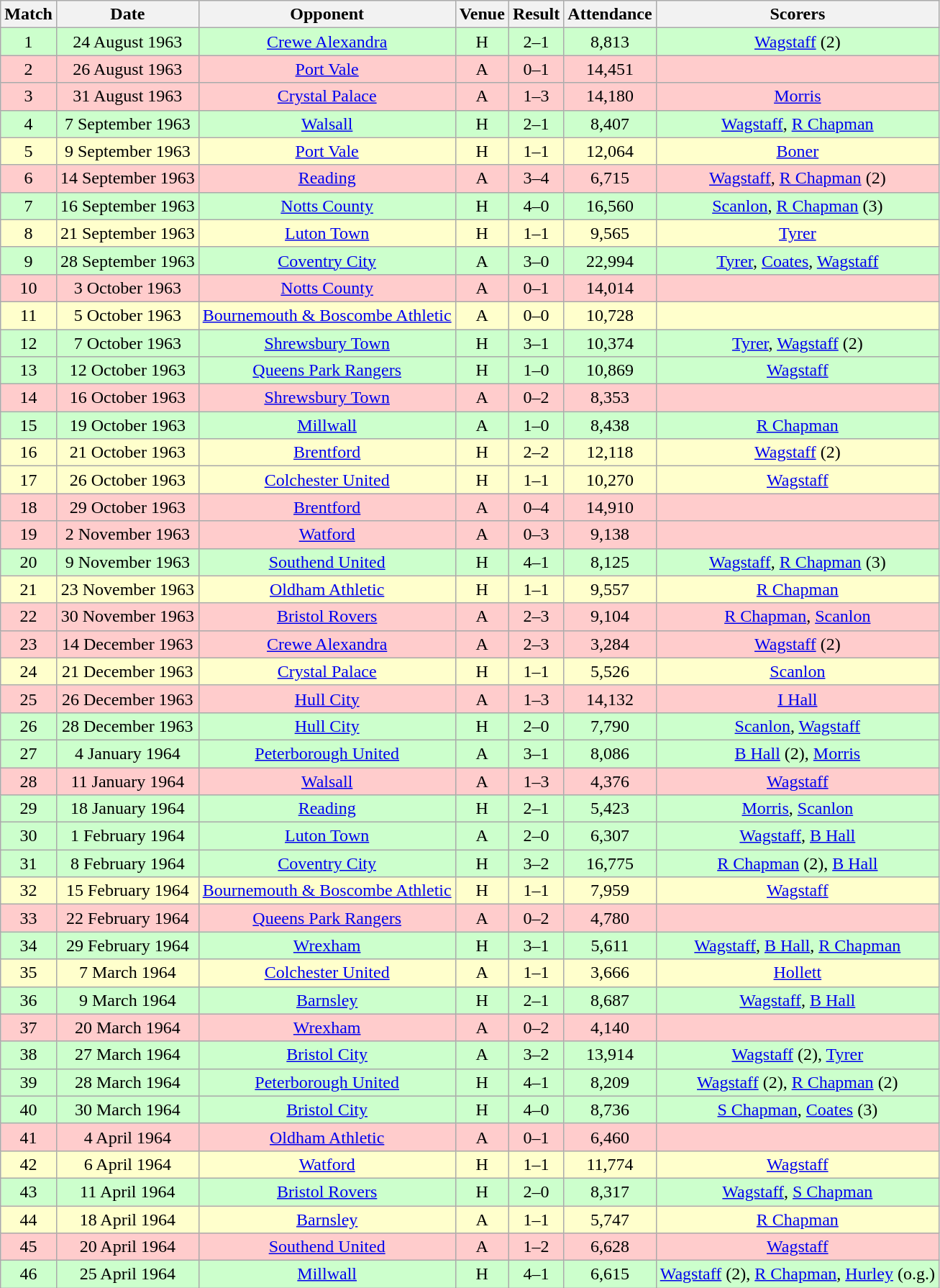<table class="wikitable" style="font-size:100%; text-align:center">
<tr>
<th>Match</th>
<th>Date</th>
<th>Opponent</th>
<th>Venue</th>
<th>Result</th>
<th>Attendance</th>
<th>Scorers</th>
</tr>
<tr style="background: #CCFFCC;">
<td>1</td>
<td>24 August 1963</td>
<td><a href='#'>Crewe Alexandra</a></td>
<td>H</td>
<td>2–1</td>
<td>8,813</td>
<td><a href='#'>Wagstaff</a> (2)</td>
</tr>
<tr style="background: #FFCCCC;">
<td>2</td>
<td>26 August 1963</td>
<td><a href='#'>Port Vale</a></td>
<td>A</td>
<td>0–1</td>
<td>14,451</td>
<td></td>
</tr>
<tr style="background: #FFCCCC;">
<td>3</td>
<td>31 August 1963</td>
<td><a href='#'>Crystal Palace</a></td>
<td>A</td>
<td>1–3</td>
<td>14,180</td>
<td><a href='#'>Morris</a></td>
</tr>
<tr style="background: #CCFFCC;">
<td>4</td>
<td>7 September 1963</td>
<td><a href='#'>Walsall</a></td>
<td>H</td>
<td>2–1</td>
<td>8,407</td>
<td><a href='#'>Wagstaff</a>, <a href='#'>R Chapman</a></td>
</tr>
<tr style="background: #FFFFCC;">
<td>5</td>
<td>9 September 1963</td>
<td><a href='#'>Port Vale</a></td>
<td>H</td>
<td>1–1</td>
<td>12,064</td>
<td><a href='#'>Boner</a></td>
</tr>
<tr style="background: #FFCCCC;">
<td>6</td>
<td>14 September 1963</td>
<td><a href='#'>Reading</a></td>
<td>A</td>
<td>3–4</td>
<td>6,715</td>
<td><a href='#'>Wagstaff</a>, <a href='#'>R Chapman</a> (2)</td>
</tr>
<tr style="background: #CCFFCC;">
<td>7</td>
<td>16 September 1963</td>
<td><a href='#'>Notts County</a></td>
<td>H</td>
<td>4–0</td>
<td>16,560</td>
<td><a href='#'>Scanlon</a>, <a href='#'>R Chapman</a> (3)</td>
</tr>
<tr style="background: #FFFFCC;">
<td>8</td>
<td>21 September 1963</td>
<td><a href='#'>Luton Town</a></td>
<td>H</td>
<td>1–1</td>
<td>9,565</td>
<td><a href='#'>Tyrer</a></td>
</tr>
<tr style="background: #CCFFCC;">
<td>9</td>
<td>28 September 1963</td>
<td><a href='#'>Coventry City</a></td>
<td>A</td>
<td>3–0</td>
<td>22,994</td>
<td><a href='#'>Tyrer</a>, <a href='#'>Coates</a>, <a href='#'>Wagstaff</a></td>
</tr>
<tr style="background: #FFCCCC;">
<td>10</td>
<td>3 October 1963</td>
<td><a href='#'>Notts County</a></td>
<td>A</td>
<td>0–1</td>
<td>14,014</td>
<td></td>
</tr>
<tr style="background: #FFFFCC;">
<td>11</td>
<td>5 October 1963</td>
<td><a href='#'>Bournemouth & Boscombe Athletic</a></td>
<td>A</td>
<td>0–0</td>
<td>10,728</td>
<td></td>
</tr>
<tr style="background: #CCFFCC;">
<td>12</td>
<td>7 October 1963</td>
<td><a href='#'>Shrewsbury Town</a></td>
<td>H</td>
<td>3–1</td>
<td>10,374</td>
<td><a href='#'>Tyrer</a>, <a href='#'>Wagstaff</a> (2)</td>
</tr>
<tr style="background: #CCFFCC;">
<td>13</td>
<td>12 October 1963</td>
<td><a href='#'>Queens Park Rangers</a></td>
<td>H</td>
<td>1–0</td>
<td>10,869</td>
<td><a href='#'>Wagstaff</a></td>
</tr>
<tr style="background: #FFCCCC;">
<td>14</td>
<td>16 October 1963</td>
<td><a href='#'>Shrewsbury Town</a></td>
<td>A</td>
<td>0–2</td>
<td>8,353</td>
<td></td>
</tr>
<tr style="background: #CCFFCC;">
<td>15</td>
<td>19 October 1963</td>
<td><a href='#'>Millwall</a></td>
<td>A</td>
<td>1–0</td>
<td>8,438</td>
<td><a href='#'>R Chapman</a></td>
</tr>
<tr style="background: #FFFFCC;">
<td>16</td>
<td>21 October 1963</td>
<td><a href='#'>Brentford</a></td>
<td>H</td>
<td>2–2</td>
<td>12,118</td>
<td><a href='#'>Wagstaff</a> (2)</td>
</tr>
<tr style="background: #FFFFCC;">
<td>17</td>
<td>26 October 1963</td>
<td><a href='#'>Colchester United</a></td>
<td>H</td>
<td>1–1</td>
<td>10,270</td>
<td><a href='#'>Wagstaff</a></td>
</tr>
<tr style="background: #FFCCCC;">
<td>18</td>
<td>29 October 1963</td>
<td><a href='#'>Brentford</a></td>
<td>A</td>
<td>0–4</td>
<td>14,910</td>
<td></td>
</tr>
<tr style="background: #FFCCCC;">
<td>19</td>
<td>2 November 1963</td>
<td><a href='#'>Watford</a></td>
<td>A</td>
<td>0–3</td>
<td>9,138</td>
<td></td>
</tr>
<tr style="background: #CCFFCC;">
<td>20</td>
<td>9 November 1963</td>
<td><a href='#'>Southend United</a></td>
<td>H</td>
<td>4–1</td>
<td>8,125</td>
<td><a href='#'>Wagstaff</a>, <a href='#'>R Chapman</a> (3)</td>
</tr>
<tr style="background: #FFFFCC;">
<td>21</td>
<td>23 November 1963</td>
<td><a href='#'>Oldham Athletic</a></td>
<td>H</td>
<td>1–1</td>
<td>9,557</td>
<td><a href='#'>R Chapman</a></td>
</tr>
<tr style="background: #FFCCCC;">
<td>22</td>
<td>30 November 1963</td>
<td><a href='#'>Bristol Rovers</a></td>
<td>A</td>
<td>2–3</td>
<td>9,104</td>
<td><a href='#'>R Chapman</a>, <a href='#'>Scanlon</a></td>
</tr>
<tr style="background: #FFCCCC;">
<td>23</td>
<td>14 December 1963</td>
<td><a href='#'>Crewe Alexandra</a></td>
<td>A</td>
<td>2–3</td>
<td>3,284</td>
<td><a href='#'>Wagstaff</a> (2)</td>
</tr>
<tr style="background: #FFFFCC;">
<td>24</td>
<td>21 December 1963</td>
<td><a href='#'>Crystal Palace</a></td>
<td>H</td>
<td>1–1</td>
<td>5,526</td>
<td><a href='#'>Scanlon</a></td>
</tr>
<tr style="background: #FFCCCC;">
<td>25</td>
<td>26 December 1963</td>
<td><a href='#'>Hull City</a></td>
<td>A</td>
<td>1–3</td>
<td>14,132</td>
<td><a href='#'>I Hall</a></td>
</tr>
<tr style="background: #CCFFCC;">
<td>26</td>
<td>28 December 1963</td>
<td><a href='#'>Hull City</a></td>
<td>H</td>
<td>2–0</td>
<td>7,790</td>
<td><a href='#'>Scanlon</a>, <a href='#'>Wagstaff</a></td>
</tr>
<tr style="background: #CCFFCC;">
<td>27</td>
<td>4 January 1964</td>
<td><a href='#'>Peterborough United</a></td>
<td>A</td>
<td>3–1</td>
<td>8,086</td>
<td><a href='#'>B Hall</a> (2), <a href='#'>Morris</a></td>
</tr>
<tr style="background: #FFCCCC;">
<td>28</td>
<td>11 January 1964</td>
<td><a href='#'>Walsall</a></td>
<td>A</td>
<td>1–3</td>
<td>4,376</td>
<td><a href='#'>Wagstaff</a></td>
</tr>
<tr style="background: #CCFFCC;">
<td>29</td>
<td>18 January 1964</td>
<td><a href='#'>Reading</a></td>
<td>H</td>
<td>2–1</td>
<td>5,423</td>
<td><a href='#'>Morris</a>, <a href='#'>Scanlon</a></td>
</tr>
<tr style="background: #CCFFCC;">
<td>30</td>
<td>1 February 1964</td>
<td><a href='#'>Luton Town</a></td>
<td>A</td>
<td>2–0</td>
<td>6,307</td>
<td><a href='#'>Wagstaff</a>, <a href='#'>B Hall</a></td>
</tr>
<tr style="background: #CCFFCC;">
<td>31</td>
<td>8 February 1964</td>
<td><a href='#'>Coventry City</a></td>
<td>H</td>
<td>3–2</td>
<td>16,775</td>
<td><a href='#'>R Chapman</a> (2), <a href='#'>B Hall</a></td>
</tr>
<tr style="background: #FFFFCC;">
<td>32</td>
<td>15 February 1964</td>
<td><a href='#'>Bournemouth & Boscombe Athletic</a></td>
<td>H</td>
<td>1–1</td>
<td>7,959</td>
<td><a href='#'>Wagstaff</a></td>
</tr>
<tr style="background: #FFCCCC;">
<td>33</td>
<td>22 February 1964</td>
<td><a href='#'>Queens Park Rangers</a></td>
<td>A</td>
<td>0–2</td>
<td>4,780</td>
<td></td>
</tr>
<tr style="background: #CCFFCC;">
<td>34</td>
<td>29 February 1964</td>
<td><a href='#'>Wrexham</a></td>
<td>H</td>
<td>3–1</td>
<td>5,611</td>
<td><a href='#'>Wagstaff</a>, <a href='#'>B Hall</a>, <a href='#'>R Chapman</a></td>
</tr>
<tr style="background: #FFFFCC;">
<td>35</td>
<td>7 March 1964</td>
<td><a href='#'>Colchester United</a></td>
<td>A</td>
<td>1–1</td>
<td>3,666</td>
<td><a href='#'>Hollett</a></td>
</tr>
<tr style="background: #CCFFCC;">
<td>36</td>
<td>9 March 1964</td>
<td><a href='#'>Barnsley</a></td>
<td>H</td>
<td>2–1</td>
<td>8,687</td>
<td><a href='#'>Wagstaff</a>, <a href='#'>B Hall</a></td>
</tr>
<tr style="background: #FFCCCC;">
<td>37</td>
<td>20 March 1964</td>
<td><a href='#'>Wrexham</a></td>
<td>A</td>
<td>0–2</td>
<td>4,140</td>
<td></td>
</tr>
<tr style="background: #CCFFCC;">
<td>38</td>
<td>27 March 1964</td>
<td><a href='#'>Bristol City</a></td>
<td>A</td>
<td>3–2</td>
<td>13,914</td>
<td><a href='#'>Wagstaff</a> (2), <a href='#'>Tyrer</a></td>
</tr>
<tr style="background: #CCFFCC;">
<td>39</td>
<td>28 March 1964</td>
<td><a href='#'>Peterborough United</a></td>
<td>H</td>
<td>4–1</td>
<td>8,209</td>
<td><a href='#'>Wagstaff</a> (2), <a href='#'>R Chapman</a> (2)</td>
</tr>
<tr style="background: #CCFFCC;">
<td>40</td>
<td>30 March 1964</td>
<td><a href='#'>Bristol City</a></td>
<td>H</td>
<td>4–0</td>
<td>8,736</td>
<td><a href='#'>S Chapman</a>, <a href='#'>Coates</a> (3)</td>
</tr>
<tr style="background: #FFCCCC;">
<td>41</td>
<td>4 April 1964</td>
<td><a href='#'>Oldham Athletic</a></td>
<td>A</td>
<td>0–1</td>
<td>6,460</td>
<td></td>
</tr>
<tr style="background: #FFFFCC;">
<td>42</td>
<td>6 April 1964</td>
<td><a href='#'>Watford</a></td>
<td>H</td>
<td>1–1</td>
<td>11,774</td>
<td><a href='#'>Wagstaff</a></td>
</tr>
<tr style="background: #CCFFCC;">
<td>43</td>
<td>11 April 1964</td>
<td><a href='#'>Bristol Rovers</a></td>
<td>H</td>
<td>2–0</td>
<td>8,317</td>
<td><a href='#'>Wagstaff</a>, <a href='#'>S Chapman</a></td>
</tr>
<tr style="background: #FFFFCC;">
<td>44</td>
<td>18 April 1964</td>
<td><a href='#'>Barnsley</a></td>
<td>A</td>
<td>1–1</td>
<td>5,747</td>
<td><a href='#'>R Chapman</a></td>
</tr>
<tr style="background: #FFCCCC;">
<td>45</td>
<td>20 April 1964</td>
<td><a href='#'>Southend United</a></td>
<td>A</td>
<td>1–2</td>
<td>6,628</td>
<td><a href='#'>Wagstaff</a></td>
</tr>
<tr style="background: #CCFFCC;">
<td>46</td>
<td>25 April 1964</td>
<td><a href='#'>Millwall</a></td>
<td>H</td>
<td>4–1</td>
<td>6,615</td>
<td><a href='#'>Wagstaff</a> (2), <a href='#'>R Chapman</a>, <a href='#'>Hurley</a> (o.g.)</td>
</tr>
</table>
